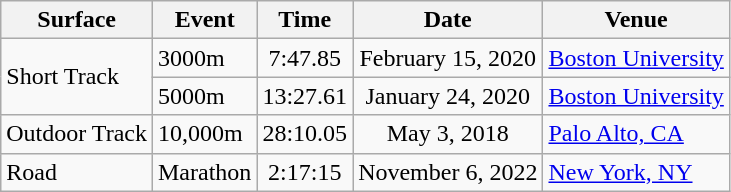<table class="wikitable sortable">
<tr>
<th>Surface</th>
<th>Event</th>
<th>Time</th>
<th>Date</th>
<th>Venue</th>
</tr>
<tr>
<td rowspan="2">Short Track</td>
<td>3000m</td>
<td align="center">7:47.85</td>
<td align="center">February 15, 2020</td>
<td><a href='#'>Boston University</a></td>
</tr>
<tr>
<td>5000m</td>
<td align="center">13:27.61</td>
<td align="center">January 24, 2020</td>
<td><a href='#'>Boston University</a></td>
</tr>
<tr>
<td>Outdoor Track</td>
<td>10,000m</td>
<td align="center">28:10.05</td>
<td align="center">May 3, 2018</td>
<td><a href='#'>Palo Alto, CA</a></td>
</tr>
<tr>
<td>Road</td>
<td>Marathon</td>
<td align="center">2:17:15</td>
<td align="center">November 6, 2022</td>
<td><a href='#'>New York, NY</a></td>
</tr>
</table>
